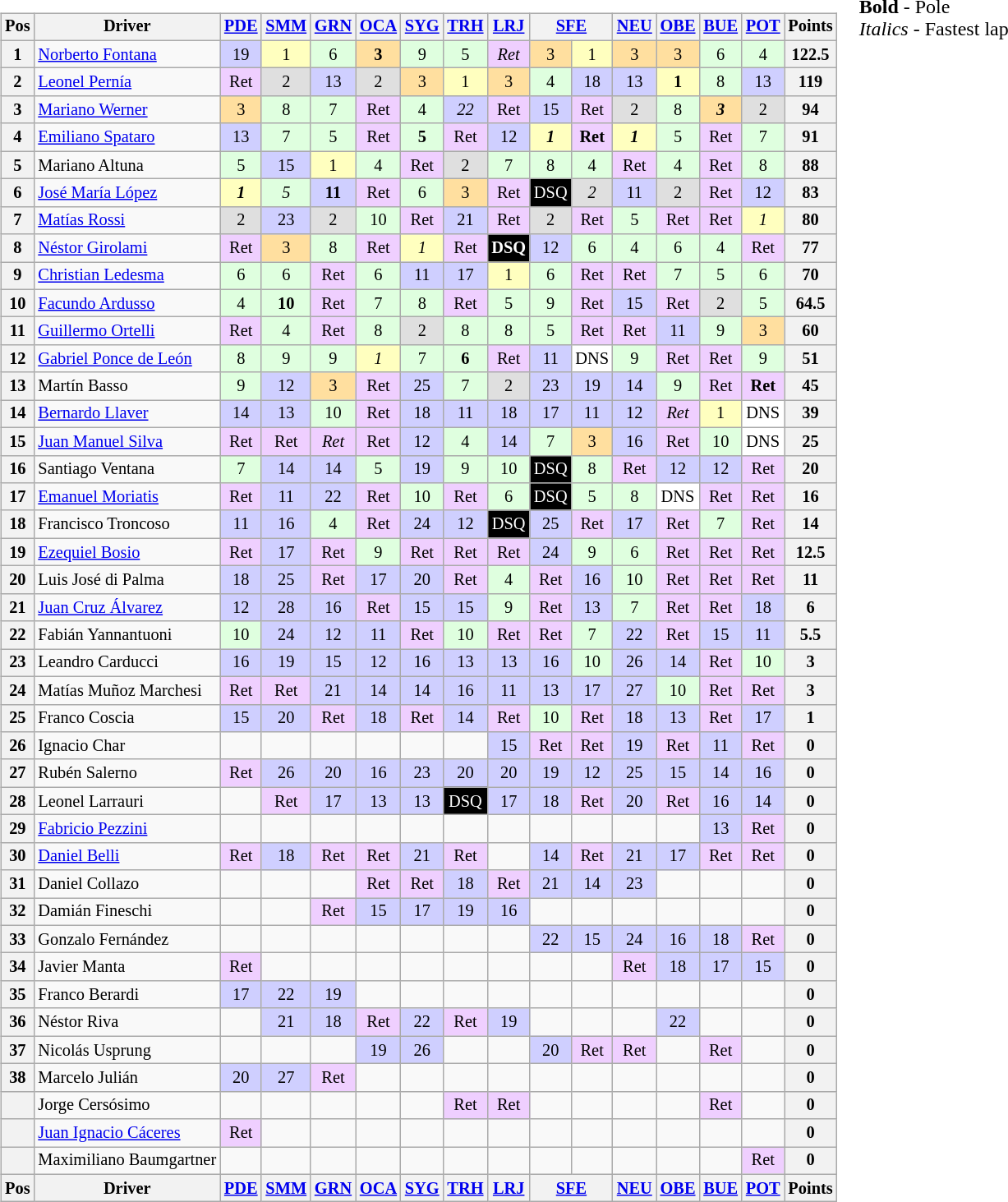<table>
<tr>
<td><br><table class="wikitable" style="font-size:85%; text-align:center;">
<tr valign="top">
<th valign="middle">Pos</th>
<th valign="middle">Driver</th>
<th><a href='#'>PDE</a><br></th>
<th><a href='#'>SMM</a><br></th>
<th><a href='#'>GRN</a><br></th>
<th><a href='#'>OCA</a><br></th>
<th><a href='#'>SYG</a><br></th>
<th><a href='#'>TRH</a><br></th>
<th><a href='#'>LRJ</a><br></th>
<th colspan=2><a href='#'>SFE</a><br></th>
<th><a href='#'>NEU</a><br></th>
<th><a href='#'>OBE</a><br></th>
<th><a href='#'>BUE</a><br></th>
<th><a href='#'>POT</a><br></th>
<th valign="middle">Points</th>
</tr>
<tr>
<th>1</th>
<td align="left"> <a href='#'>Norberto Fontana</a></td>
<td style="background:#cfcfff;">19</td>
<td style="background:#ffffbf;">1</td>
<td style="background:#dfffdf;">6</td>
<td style="background:#ffdf9f;"><strong>3</strong></td>
<td style="background:#dfffdf;">9</td>
<td style="background:#dfffdf;">5</td>
<td style="background:#efcfff;"><em>Ret</em></td>
<td style="background:#ffdf9f;">3</td>
<td style="background:#ffffbf;">1</td>
<td style="background:#ffdf9f;">3</td>
<td style="background:#ffdf9f;">3</td>
<td style="background:#dfffdf;">6</td>
<td style="background:#dfffdf;">4</td>
<th align="right"><strong>122.5</strong></th>
</tr>
<tr>
<th>2</th>
<td align="left"> <a href='#'>Leonel Pernía</a></td>
<td style="background:#efcfff;">Ret</td>
<td style="background:#dfdfdf;">2</td>
<td style="background:#cfcfff;">13</td>
<td style="background:#dfdfdf;">2</td>
<td style="background:#ffdf9f;">3</td>
<td style="background:#ffffbf;">1</td>
<td style="background:#ffdf9f;">3</td>
<td style="background:#dfffdf;">4</td>
<td style="background:#cfcfff;">18</td>
<td style="background:#cfcfff;">13</td>
<td style="background:#ffffbf;"><strong>1</strong></td>
<td style="background:#dfffdf;">8</td>
<td style="background:#cfcfff;">13</td>
<th align="right"><strong>119</strong></th>
</tr>
<tr>
<th>3</th>
<td align="left"> <a href='#'>Mariano Werner</a></td>
<td style="background:#ffdf9f;">3</td>
<td style="background:#dfffdf;">8</td>
<td style="background:#dfffdf;">7</td>
<td style="background:#efcfff;">Ret</td>
<td style="background:#dfffdf;">4</td>
<td style="background:#cfcfff;"><em>22</em></td>
<td style="background:#efcfff;">Ret</td>
<td style="background:#cfcfff;">15</td>
<td style="background:#efcfff;">Ret</td>
<td style="background:#dfdfdf;">2</td>
<td style="background:#dfffdf;">8</td>
<td style="background:#ffdf9f;"><strong><em>3</em></strong></td>
<td style="background:#dfdfdf;">2</td>
<th align="right"><strong>94</strong></th>
</tr>
<tr>
<th>4</th>
<td align="left"> <a href='#'>Emiliano Spataro</a></td>
<td style="background:#cfcfff;">13</td>
<td style="background:#dfffdf;">7</td>
<td style="background:#dfffdf;">5</td>
<td style="background:#efcfff;">Ret</td>
<td style="background:#dfffdf;"><strong>5</strong></td>
<td style="background:#efcfff;">Ret</td>
<td style="background:#cfcfff;">12</td>
<td style="background:#ffffbf;"><strong><em>1</em></strong></td>
<td style="background:#efcfff;"><strong>Ret</strong></td>
<td style="background:#ffffbf;"><strong><em>1</em></strong></td>
<td style="background:#dfffdf;">5</td>
<td style="background:#efcfff;">Ret</td>
<td style="background:#dfffdf;">7</td>
<th align="right"><strong>91</strong></th>
</tr>
<tr>
<th>5</th>
<td align="left"> Mariano Altuna</td>
<td style="background:#dfffdf;">5</td>
<td style="background:#cfcfff;">15</td>
<td style="background:#ffffbf;">1</td>
<td style="background:#dfffdf;">4</td>
<td style="background:#efcfff;">Ret</td>
<td style="background:#dfdfdf;">2</td>
<td style="background:#dfffdf;">7</td>
<td style="background:#dfffdf;">8</td>
<td style="background:#dfffdf;">4</td>
<td style="background:#efcfff;">Ret</td>
<td style="background:#dfffdf;">4</td>
<td style="background:#efcfff;">Ret</td>
<td style="background:#dfffdf;">8</td>
<th align="right"><strong>88</strong></th>
</tr>
<tr>
<th>6</th>
<td align="left"> <a href='#'>José María López</a></td>
<td style="background:#ffffbf;"><strong><em>1</em></strong></td>
<td style="background:#dfffdf;"><em>5</em></td>
<td style="background:#cfcfff;"><strong>11</strong></td>
<td style="background:#efcfff;">Ret</td>
<td style="background:#dfffdf;">6</td>
<td style="background:#ffdf9f;">3</td>
<td style="background:#efcfff;">Ret</td>
<td style="background:black; color:white;">DSQ</td>
<td style="background:#dfdfdf;"><em>2</em></td>
<td style="background:#cfcfff;">11</td>
<td style="background:#dfdfdf;">2</td>
<td style="background:#efcfff;">Ret</td>
<td style="background:#cfcfff;">12</td>
<th align="right"><strong>83</strong></th>
</tr>
<tr>
<th>7</th>
<td align="left"> <a href='#'>Matías Rossi</a></td>
<td style="background:#dfdfdf;">2</td>
<td style="background:#cfcfff;">23</td>
<td style="background:#dfdfdf;">2</td>
<td style="background:#dfffdf;">10</td>
<td style="background:#efcfff;">Ret</td>
<td style="background:#cfcfff;">21</td>
<td style="background:#efcfff;">Ret</td>
<td style="background:#dfdfdf;">2</td>
<td style="background:#efcfff;">Ret</td>
<td style="background:#dfffdf;">5</td>
<td style="background:#efcfff;">Ret</td>
<td style="background:#efcfff;">Ret</td>
<td style="background:#ffffbf;"><em>1</em></td>
<th align="right"><strong>80</strong></th>
</tr>
<tr>
<th>8</th>
<td align="left"> <a href='#'>Néstor Girolami</a></td>
<td style="background:#efcfff;">Ret</td>
<td style="background:#ffdf9f;">3</td>
<td style="background:#dfffdf;">8</td>
<td style="background:#efcfff;">Ret</td>
<td style="background:#ffffbf;"><em>1</em></td>
<td style="background:#efcfff;">Ret</td>
<td style="background:black; color:white;"><strong>DSQ</strong></td>
<td style="background:#cfcfff;">12</td>
<td style="background:#dfffdf;">6</td>
<td style="background:#dfffdf;">4</td>
<td style="background:#dfffdf;">6</td>
<td style="background:#dfffdf;">4</td>
<td style="background:#efcfff;">Ret</td>
<th align="right"><strong>77</strong></th>
</tr>
<tr>
<th>9</th>
<td align="left"> <a href='#'>Christian Ledesma</a></td>
<td style="background:#dfffdf;">6</td>
<td style="background:#dfffdf;">6</td>
<td style="background:#efcfff;">Ret</td>
<td style="background:#dfffdf;">6</td>
<td style="background:#cfcfff;">11</td>
<td style="background:#cfcfff;">17</td>
<td style="background:#ffffbf;">1</td>
<td style="background:#dfffdf;">6</td>
<td style="background:#efcfff;">Ret</td>
<td style="background:#efcfff;">Ret</td>
<td style="background:#dfffdf;">7</td>
<td style="background:#dfffdf;">5</td>
<td style="background:#dfffdf;">6</td>
<th align="right"><strong>70</strong></th>
</tr>
<tr>
<th>10</th>
<td align="left"> <a href='#'>Facundo Ardusso</a></td>
<td style="background:#dfffdf;">4</td>
<td style="background:#dfffdf;"><strong>10</strong></td>
<td style="background:#efcfff;">Ret</td>
<td style="background:#dfffdf;">7</td>
<td style="background:#dfffdf;">8</td>
<td style="background:#efcfff;">Ret</td>
<td style="background:#dfffdf;">5</td>
<td style="background:#dfffdf;">9</td>
<td style="background:#efcfff;">Ret</td>
<td style="background:#cfcfff;">15</td>
<td style="background:#efcfff;">Ret</td>
<td style="background:#dfdfdf;">2</td>
<td style="background:#dfffdf;">5</td>
<th align="right"><strong>64.5</strong></th>
</tr>
<tr>
<th>11</th>
<td align="left"> <a href='#'>Guillermo Ortelli</a></td>
<td style="background:#efcfff;">Ret</td>
<td style="background:#dfffdf;">4</td>
<td style="background:#efcfff;">Ret</td>
<td style="background:#dfffdf;">8</td>
<td style="background:#dfdfdf;">2</td>
<td style="background:#dfffdf;">8</td>
<td style="background:#dfffdf;">8</td>
<td style="background:#dfffdf;">5</td>
<td style="background:#efcfff;">Ret</td>
<td style="background:#efcfff;">Ret</td>
<td style="background:#cfcfff;">11</td>
<td style="background:#dfffdf;">9</td>
<td style="background:#ffdf9f;">3</td>
<th align="right"><strong>60</strong></th>
</tr>
<tr>
<th>12</th>
<td align="left"> <a href='#'>Gabriel Ponce de León</a></td>
<td style="background:#dfffdf;">8</td>
<td style="background:#dfffdf;">9</td>
<td style="background:#dfffdf;">9</td>
<td style="background:#ffffbf;"><em>1</em></td>
<td style="background:#dfffdf;">7</td>
<td style="background:#dfffdf;"><strong>6</strong></td>
<td style="background:#efcfff;">Ret</td>
<td style="background:#cfcfff;">11</td>
<td style="background:#ffffff;">DNS</td>
<td style="background:#dfffdf;">9</td>
<td style="background:#efcfff;">Ret</td>
<td style="background:#efcfff;">Ret</td>
<td style="background:#dfffdf;">9</td>
<th align="right"><strong>51</strong></th>
</tr>
<tr>
<th>13</th>
<td align="left"> Martín Basso</td>
<td style="background:#dfffdf;">9</td>
<td style="background:#cfcfff;">12</td>
<td style="background:#ffdf9f;">3</td>
<td style="background:#efcfff;">Ret</td>
<td style="background:#cfcfff;">25</td>
<td style="background:#dfffdf;">7</td>
<td style="background:#dfdfdf;">2</td>
<td style="background:#cfcfff;">23</td>
<td style="background:#cfcfff;">19</td>
<td style="background:#cfcfff;">14</td>
<td style="background:#dfffdf;">9</td>
<td style="background:#efcfff;">Ret</td>
<td style="background:#efcfff;"><strong>Ret</strong></td>
<th align="right"><strong>45</strong></th>
</tr>
<tr>
<th>14</th>
<td align="left"> <a href='#'>Bernardo Llaver</a></td>
<td style="background:#cfcfff;">14</td>
<td style="background:#cfcfff;">13</td>
<td style="background:#dfffdf;">10</td>
<td style="background:#efcfff;">Ret</td>
<td style="background:#cfcfff;">18</td>
<td style="background:#cfcfff;">11</td>
<td style="background:#cfcfff;">18</td>
<td style="background:#cfcfff;">17</td>
<td style="background:#cfcfff;">11</td>
<td style="background:#cfcfff;">12</td>
<td style="background:#efcfff;"><em>Ret</em></td>
<td style="background:#ffffbf;">1</td>
<td style="background:#ffffff;">DNS</td>
<th align="right"><strong>39</strong></th>
</tr>
<tr>
<th>15</th>
<td align="left"> <a href='#'>Juan Manuel Silva</a></td>
<td style="background:#efcfff;">Ret</td>
<td style="background:#efcfff;">Ret</td>
<td style="background:#efcfff;"><em>Ret</em></td>
<td style="background:#efcfff;">Ret</td>
<td style="background:#cfcfff;">12</td>
<td style="background:#dfffdf;">4</td>
<td style="background:#cfcfff;">14</td>
<td style="background:#dfffdf;">7</td>
<td style="background:#ffdf9f;">3</td>
<td style="background:#cfcfff;">16</td>
<td style="background:#efcfff;">Ret</td>
<td style="background:#dfffdf;">10</td>
<td style="background:#ffffff;">DNS</td>
<th align="right"><strong>25</strong></th>
</tr>
<tr>
<th>16</th>
<td align="left"> Santiago Ventana</td>
<td style="background:#dfffdf;">7</td>
<td style="background:#cfcfff;">14</td>
<td style="background:#cfcfff;">14</td>
<td style="background:#dfffdf;">5</td>
<td style="background:#cfcfff;">19</td>
<td style="background:#dfffdf;">9</td>
<td style="background:#dfffdf;">10</td>
<td style="background:black; color:white;">DSQ</td>
<td style="background:#dfffdf;">8</td>
<td style="background:#efcfff;">Ret</td>
<td style="background:#cfcfff;">12</td>
<td style="background:#cfcfff;">12</td>
<td style="background:#efcfff;">Ret</td>
<th align="right"><strong>20</strong></th>
</tr>
<tr>
<th>17</th>
<td align="left"> <a href='#'>Emanuel Moriatis</a></td>
<td style="background:#efcfff;">Ret</td>
<td style="background:#cfcfff;">11</td>
<td style="background:#cfcfff;">22</td>
<td style="background:#efcfff;">Ret</td>
<td style="background:#dfffdf;">10</td>
<td style="background:#efcfff;">Ret</td>
<td style="background:#dfffdf;">6</td>
<td style="background:black; color:white;">DSQ</td>
<td style="background:#dfffdf;">5</td>
<td style="background:#dfffdf;">8</td>
<td style="background:#ffffff;">DNS</td>
<td style="background:#efcfff;">Ret</td>
<td style="background:#efcfff;">Ret</td>
<th align="right"><strong>16</strong></th>
</tr>
<tr>
<th>18</th>
<td align="left"> Francisco Troncoso</td>
<td style="background:#cfcfff;">11</td>
<td style="background:#cfcfff;">16</td>
<td style="background:#dfffdf;">4</td>
<td style="background:#efcfff;">Ret</td>
<td style="background:#cfcfff;">24</td>
<td style="background:#cfcfff;">12</td>
<td style="background:black; color:white;">DSQ</td>
<td style="background:#cfcfff;">25</td>
<td style="background:#efcfff;">Ret</td>
<td style="background:#cfcfff;">17</td>
<td style="background:#efcfff;">Ret</td>
<td style="background:#dfffdf;">7</td>
<td style="background:#efcfff;">Ret</td>
<th align="right"><strong>14</strong></th>
</tr>
<tr>
<th>19</th>
<td align="left"> <a href='#'>Ezequiel Bosio</a></td>
<td style="background:#efcfff;">Ret</td>
<td style="background:#cfcfff;">17</td>
<td style="background:#efcfff;">Ret</td>
<td style="background:#dfffdf;">9</td>
<td style="background:#efcfff;">Ret</td>
<td style="background:#efcfff;">Ret</td>
<td style="background:#efcfff;">Ret</td>
<td style="background:#cfcfff;">24</td>
<td style="background:#dfffdf;">9</td>
<td style="background:#dfffdf;">6</td>
<td style="background:#efcfff;">Ret</td>
<td style="background:#efcfff;">Ret</td>
<td style="background:#efcfff;">Ret</td>
<th align="right"><strong>12.5</strong></th>
</tr>
<tr>
<th>20</th>
<td align="left"> Luis José di Palma</td>
<td style="background:#cfcfff;">18</td>
<td style="background:#cfcfff;">25</td>
<td style="background:#efcfff;">Ret</td>
<td style="background:#cfcfff;">17</td>
<td style="background:#cfcfff;">20</td>
<td style="background:#efcfff;">Ret</td>
<td style="background:#dfffdf;">4</td>
<td style="background:#efcfff;">Ret</td>
<td style="background:#cfcfff;">16</td>
<td style="background:#dfffdf;">10</td>
<td style="background:#efcfff;">Ret</td>
<td style="background:#efcfff;">Ret</td>
<td style="background:#efcfff;">Ret</td>
<th align="right"><strong>11</strong></th>
</tr>
<tr>
<th>21</th>
<td align="left"> <a href='#'>Juan Cruz Álvarez</a></td>
<td style="background:#cfcfff;">12</td>
<td style="background:#cfcfff;">28</td>
<td style="background:#cfcfff;">16</td>
<td style="background:#efcfff;">Ret</td>
<td style="background:#cfcfff;">15</td>
<td style="background:#cfcfff;">15</td>
<td style="background:#dfffdf;">9</td>
<td style="background:#efcfff;">Ret</td>
<td style="background:#cfcfff;">13</td>
<td style="background:#dfffdf;">7</td>
<td style="background:#efcfff;">Ret</td>
<td style="background:#efcfff;">Ret</td>
<td style="background:#cfcfff;">18</td>
<th align="right"><strong>6</strong></th>
</tr>
<tr>
<th>22</th>
<td align="left"> Fabián Yannantuoni</td>
<td style="background:#dfffdf;">10</td>
<td style="background:#cfcfff;">24</td>
<td style="background:#cfcfff;">12</td>
<td style="background:#cfcfff;">11</td>
<td style="background:#efcfff;">Ret</td>
<td style="background:#dfffdf;">10</td>
<td style="background:#efcfff;">Ret</td>
<td style="background:#efcfff;">Ret</td>
<td style="background:#dfffdf;">7</td>
<td style="background:#cfcfff;">22</td>
<td style="background:#efcfff;">Ret</td>
<td style="background:#cfcfff;">15</td>
<td style="background:#cfcfff;">11</td>
<th align="right"><strong>5.5</strong></th>
</tr>
<tr>
<th>23</th>
<td align="left"> Leandro Carducci</td>
<td style="background:#cfcfff;">16</td>
<td style="background:#cfcfff;">19</td>
<td style="background:#cfcfff;">15</td>
<td style="background:#cfcfff;">12</td>
<td style="background:#cfcfff;">16</td>
<td style="background:#cfcfff;">13</td>
<td style="background:#cfcfff;">13</td>
<td style="background:#cfcfff;">16</td>
<td style="background:#dfffdf;">10</td>
<td style="background:#cfcfff;">26</td>
<td style="background:#cfcfff;">14</td>
<td style="background:#efcfff;">Ret</td>
<td style="background:#dfffdf;">10</td>
<th align="right"><strong>3</strong></th>
</tr>
<tr>
<th>24</th>
<td align="left"> Matías Muñoz Marchesi</td>
<td style="background:#efcfff;">Ret</td>
<td style="background:#efcfff;">Ret</td>
<td style="background:#cfcfff;">21</td>
<td style="background:#cfcfff;">14</td>
<td style="background:#cfcfff;">14</td>
<td style="background:#cfcfff;">16</td>
<td style="background:#cfcfff;">11</td>
<td style="background:#cfcfff;">13</td>
<td style="background:#cfcfff;">17</td>
<td style="background:#cfcfff;">27</td>
<td style="background:#dfffdf;">10</td>
<td style="background:#efcfff;">Ret</td>
<td style="background:#efcfff;">Ret</td>
<th align="right"><strong>3</strong></th>
</tr>
<tr>
<th>25</th>
<td align="left"> Franco Coscia</td>
<td style="background:#cfcfff;">15</td>
<td style="background:#cfcfff;">20</td>
<td style="background:#efcfff;">Ret</td>
<td style="background:#cfcfff;">18</td>
<td style="background:#efcfff;">Ret</td>
<td style="background:#cfcfff;">14</td>
<td style="background:#efcfff;">Ret</td>
<td style="background:#dfffdf;">10</td>
<td style="background:#efcfff;">Ret</td>
<td style="background:#cfcfff;">18</td>
<td style="background:#cfcfff;">13</td>
<td style="background:#efcfff;">Ret</td>
<td style="background:#cfcfff;">17</td>
<th align="right"><strong>1</strong></th>
</tr>
<tr>
<th>26</th>
<td align="left"> Ignacio Char</td>
<td></td>
<td></td>
<td></td>
<td></td>
<td></td>
<td></td>
<td style="background:#cfcfff;">15</td>
<td style="background:#efcfff;">Ret</td>
<td style="background:#efcfff;">Ret</td>
<td style="background:#cfcfff;">19</td>
<td style="background:#efcfff;">Ret</td>
<td style="background:#cfcfff;">11</td>
<td style="background:#efcfff;">Ret</td>
<th align="right"><strong>0</strong></th>
</tr>
<tr>
<th>27</th>
<td align="left"> Rubén Salerno</td>
<td style="background:#efcfff;">Ret</td>
<td style="background:#cfcfff;">26</td>
<td style="background:#cfcfff;">20</td>
<td style="background:#cfcfff;">16</td>
<td style="background:#cfcfff;">23</td>
<td style="background:#cfcfff;">20</td>
<td style="background:#cfcfff;">20</td>
<td style="background:#cfcfff;">19</td>
<td style="background:#cfcfff;">12</td>
<td style="background:#cfcfff;">25</td>
<td style="background:#cfcfff;">15</td>
<td style="background:#cfcfff;">14</td>
<td style="background:#cfcfff;">16</td>
<th align="right"><strong>0</strong></th>
</tr>
<tr>
<th>28</th>
<td align="left"> Leonel Larrauri</td>
<td></td>
<td style="background:#efcfff;">Ret</td>
<td style="background:#cfcfff;">17</td>
<td style="background:#cfcfff;">13</td>
<td style="background:#cfcfff;">13</td>
<td style="background:black; color:white;">DSQ</td>
<td style="background:#cfcfff;">17</td>
<td style="background:#cfcfff;">18</td>
<td style="background:#efcfff;">Ret</td>
<td style="background:#cfcfff;">20</td>
<td style="background:#efcfff;">Ret</td>
<td style="background:#cfcfff;">16</td>
<td style="background:#cfcfff;">14</td>
<th align="right"><strong>0</strong></th>
</tr>
<tr>
<th>29</th>
<td align="left"> <a href='#'>Fabricio Pezzini</a></td>
<td></td>
<td></td>
<td></td>
<td></td>
<td></td>
<td></td>
<td></td>
<td></td>
<td></td>
<td></td>
<td></td>
<td style="background:#cfcfff;">13</td>
<td style="background:#efcfff;">Ret</td>
<th align="right"><strong>0</strong></th>
</tr>
<tr>
<th>30</th>
<td align="left"> <a href='#'>Daniel Belli</a></td>
<td style="background:#efcfff;">Ret</td>
<td style="background:#cfcfff;">18</td>
<td style="background:#efcfff;">Ret</td>
<td style="background:#efcfff;">Ret</td>
<td style="background:#cfcfff;">21</td>
<td style="background:#efcfff;">Ret</td>
<td></td>
<td style="background:#cfcfff;">14</td>
<td style="background:#efcfff;">Ret</td>
<td style="background:#cfcfff;">21</td>
<td style="background:#cfcfff;">17</td>
<td style="background:#efcfff;">Ret</td>
<td style="background:#efcfff;">Ret</td>
<th align="right"><strong>0</strong></th>
</tr>
<tr>
<th>31</th>
<td align="left"> Daniel Collazo</td>
<td></td>
<td></td>
<td></td>
<td style="background:#efcfff;">Ret</td>
<td style="background:#efcfff;">Ret</td>
<td style="background:#cfcfff;">18</td>
<td style="background:#efcfff;">Ret</td>
<td style="background:#cfcfff;">21</td>
<td style="background:#cfcfff;">14</td>
<td style="background:#cfcfff;">23</td>
<td></td>
<td></td>
<td></td>
<th align="right"><strong>0</strong></th>
</tr>
<tr>
<th>32</th>
<td align="left"> Damián Fineschi</td>
<td></td>
<td></td>
<td style="background:#efcfff;">Ret</td>
<td style="background:#cfcfff;">15</td>
<td style="background:#cfcfff;">17</td>
<td style="background:#cfcfff;">19</td>
<td style="background:#cfcfff;">16</td>
<td></td>
<td></td>
<td></td>
<td></td>
<td></td>
<td></td>
<th align="right"><strong>0</strong></th>
</tr>
<tr>
<th>33</th>
<td align="left"> Gonzalo Fernández</td>
<td></td>
<td></td>
<td></td>
<td></td>
<td></td>
<td></td>
<td></td>
<td style="background:#cfcfff;">22</td>
<td style="background:#cfcfff;">15</td>
<td style="background:#cfcfff;">24</td>
<td style="background:#cfcfff;">16</td>
<td style="background:#cfcfff;">18</td>
<td style="background:#efcfff;">Ret</td>
<th align="right"><strong>0</strong></th>
</tr>
<tr>
<th>34</th>
<td align="left"> Javier Manta</td>
<td style="background:#efcfff;">Ret</td>
<td></td>
<td></td>
<td></td>
<td></td>
<td></td>
<td></td>
<td></td>
<td></td>
<td style="background:#efcfff;">Ret</td>
<td style="background:#cfcfff;">18</td>
<td style="background:#cfcfff;">17</td>
<td style="background:#cfcfff;">15</td>
<th align="right"><strong>0</strong></th>
</tr>
<tr>
<th>35</th>
<td align="left"> Franco Berardi</td>
<td style="background:#cfcfff;">17</td>
<td style="background:#cfcfff;">22</td>
<td style="background:#cfcfff;">19</td>
<td></td>
<td></td>
<td></td>
<td></td>
<td></td>
<td></td>
<td></td>
<td></td>
<td></td>
<td></td>
<th align="right"><strong>0</strong></th>
</tr>
<tr>
<th>36</th>
<td align="left"> Néstor Riva</td>
<td></td>
<td style="background:#cfcfff;">21</td>
<td style="background:#cfcfff;">18</td>
<td style="background:#efcfff;">Ret</td>
<td style="background:#cfcfff;">22</td>
<td style="background:#efcfff;">Ret</td>
<td style="background:#cfcfff;">19</td>
<td></td>
<td></td>
<td></td>
<td style="background:#cfcfff;">22</td>
<td></td>
<td></td>
<th align="right"><strong>0</strong></th>
</tr>
<tr>
<th>37</th>
<td align="left"> Nicolás Usprung</td>
<td></td>
<td></td>
<td></td>
<td style="background:#cfcfff;">19</td>
<td style="background:#cfcfff;">26</td>
<td></td>
<td></td>
<td style="background:#cfcfff;">20</td>
<td style="background:#efcfff;">Ret</td>
<td style="background:#efcfff;">Ret</td>
<td></td>
<td style="background:#efcfff;">Ret</td>
<td></td>
<th align="right"><strong>0</strong></th>
</tr>
<tr>
<th>38</th>
<td align="left"> Marcelo Julián</td>
<td style="background:#cfcfff;">20</td>
<td style="background:#cfcfff;">27</td>
<td style="background:#efcfff;">Ret</td>
<td></td>
<td></td>
<td></td>
<td></td>
<td></td>
<td></td>
<td></td>
<td></td>
<td></td>
<td></td>
<th align="right"><strong>0</strong></th>
</tr>
<tr>
<th></th>
<td align="left"> Jorge Cersósimo</td>
<td></td>
<td></td>
<td></td>
<td></td>
<td></td>
<td style="background:#efcfff;">Ret</td>
<td style="background:#efcfff;">Ret</td>
<td></td>
<td></td>
<td></td>
<td></td>
<td style="background:#efcfff;">Ret</td>
<td></td>
<th align="right"><strong>0</strong></th>
</tr>
<tr>
<th></th>
<td align="left"> <a href='#'>Juan Ignacio Cáceres</a></td>
<td style="background:#efcfff;">Ret</td>
<td></td>
<td></td>
<td></td>
<td></td>
<td></td>
<td></td>
<td></td>
<td></td>
<td></td>
<td></td>
<td></td>
<td></td>
<th align="right"><strong>0</strong></th>
</tr>
<tr>
<th></th>
<td align="left"> Maximiliano Baumgartner</td>
<td></td>
<td></td>
<td></td>
<td></td>
<td></td>
<td></td>
<td></td>
<td></td>
<td></td>
<td></td>
<td></td>
<td></td>
<td style="background:#efcfff;">Ret</td>
<th align="right"><strong>0</strong></th>
</tr>
<tr valign="top">
<th valign="middle">Pos</th>
<th valign="middle">Driver</th>
<th><a href='#'>PDE</a><br></th>
<th><a href='#'>SMM</a><br></th>
<th><a href='#'>GRN</a><br></th>
<th><a href='#'>OCA</a><br></th>
<th><a href='#'>SYG</a><br></th>
<th><a href='#'>TRH</a><br></th>
<th><a href='#'>LRJ</a><br></th>
<th colspan=2><a href='#'>SFE</a><br></th>
<th><a href='#'>NEU</a><br></th>
<th><a href='#'>OBE</a><br></th>
<th><a href='#'>BUE</a><br></th>
<th><a href='#'>POT</a><br></th>
<th valign="middle">Points</th>
</tr>
</table>
</td>
<td valign="top"><br>
<span><strong>Bold</strong> - Pole<br>
<em>Italics</em> - Fastest lap</span></td>
</tr>
</table>
